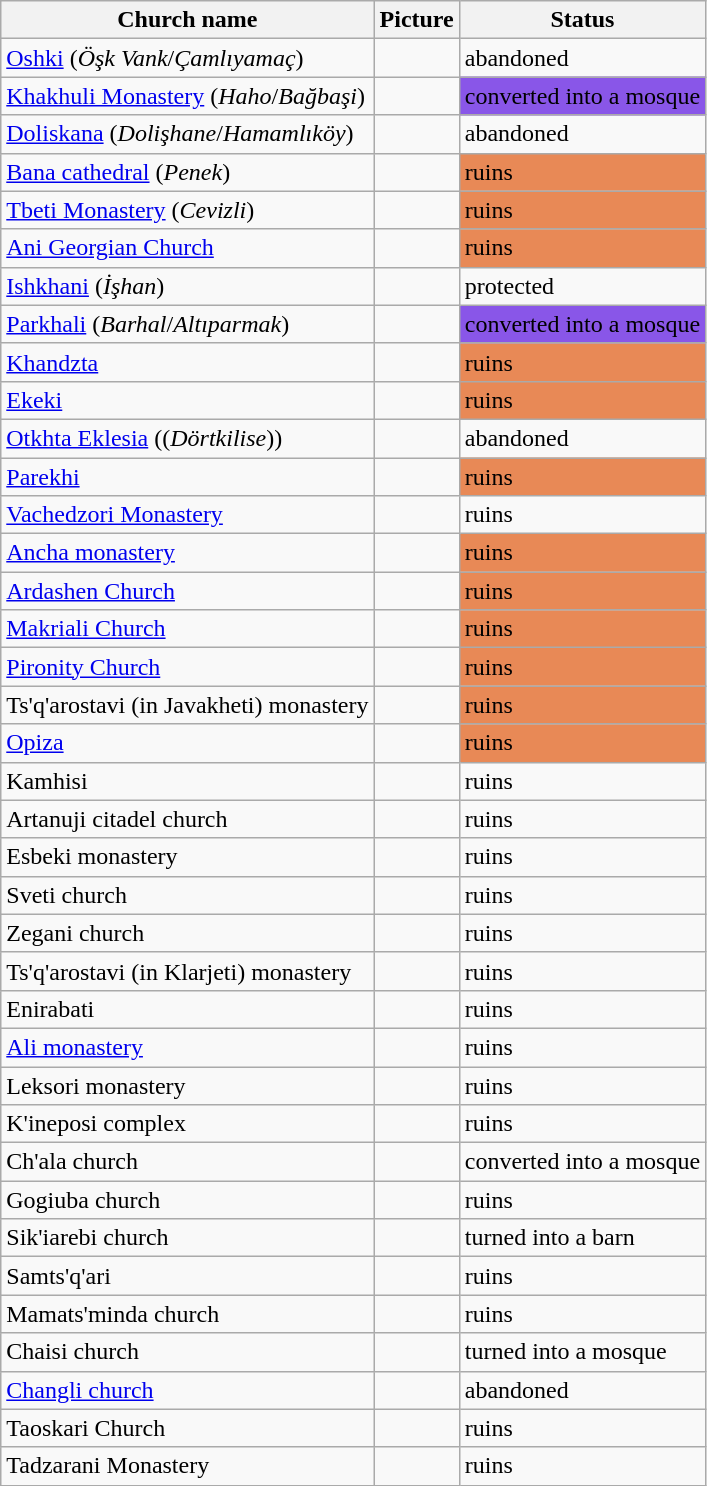<table class="wikitable sortable">
<tr>
<th>Church name</th>
<th>Picture</th>
<th>Status</th>
</tr>
<tr>
<td><a href='#'>Oshki</a> (<em>Öşk Vank</em>/<em>Çamlıyamaç</em>)</td>
<td></td>
<td>abandoned</td>
</tr>
<tr>
<td><a href='#'>Khakhuli Monastery</a> (<em>Haho</em>/<em>Bağbaşi</em>)</td>
<td></td>
<td style="background:#8956E8">converted into a mosque</td>
</tr>
<tr>
<td><a href='#'>Doliskana</a> (<em>Dolişhane</em>/<em>Hamamlıköy</em>)</td>
<td></td>
<td>abandoned</td>
</tr>
<tr>
<td><a href='#'>Bana cathedral</a> (<em>Penek</em>)</td>
<td></td>
<td style="background:#E88956">ruins</td>
</tr>
<tr>
<td><a href='#'>Tbeti Monastery</a> (<em>Cevizli</em>)</td>
<td></td>
<td style="background:#E88956">ruins</td>
</tr>
<tr>
<td><a href='#'>Ani Georgian Church</a></td>
<td></td>
<td style="background:#E88956">ruins</td>
</tr>
<tr>
<td><a href='#'>Ishkhani</a> (<em>İşhan</em>)</td>
<td></td>
<td>protected</td>
</tr>
<tr>
<td><a href='#'>Parkhali</a> (<em>Barhal</em>/<em>Altıparmak</em>)</td>
<td></td>
<td style="background:#8956E8">converted into a mosque</td>
</tr>
<tr>
<td><a href='#'>Khandzta</a></td>
<td></td>
<td style="background:#E88956">ruins</td>
</tr>
<tr>
<td><a href='#'>Ekeki</a></td>
<td></td>
<td style="background:#E88956">ruins</td>
</tr>
<tr>
<td><a href='#'>Otkhta Eklesia</a> ((<em>Dörtkilise</em>))</td>
<td></td>
<td>abandoned</td>
</tr>
<tr>
<td><a href='#'>Parekhi</a></td>
<td></td>
<td style="background:#E88956">ruins</td>
</tr>
<tr>
<td><a href='#'>Vachedzori Monastery</a></td>
<td></td>
<td>ruins</td>
</tr>
<tr>
<td><a href='#'>Ancha monastery</a></td>
<td></td>
<td style="background:#E88956">ruins</td>
</tr>
<tr>
<td><a href='#'>Ardashen Church</a></td>
<td></td>
<td style="background:#E88956">ruins</td>
</tr>
<tr>
<td><a href='#'>Makriali Church</a></td>
<td></td>
<td style="background:#E88956">ruins</td>
</tr>
<tr>
<td><a href='#'>Pironity Church</a></td>
<td></td>
<td style="background:#E88956">ruins</td>
</tr>
<tr>
<td>Ts'q'arostavi (in Javakheti) monastery</td>
<td></td>
<td style="background:#E88956">ruins</td>
</tr>
<tr>
<td><a href='#'>Opiza</a></td>
<td></td>
<td style="background:#E88956">ruins</td>
</tr>
<tr>
<td>Kamhisi</td>
<td></td>
<td>ruins</td>
</tr>
<tr>
<td>Artanuji citadel church</td>
<td></td>
<td>ruins</td>
</tr>
<tr>
<td>Esbeki monastery</td>
<td></td>
<td>ruins</td>
</tr>
<tr>
<td>Sveti church</td>
<td></td>
<td>ruins</td>
</tr>
<tr>
<td>Zegani church</td>
<td></td>
<td>ruins</td>
</tr>
<tr>
<td>Ts'q'arostavi (in Klarjeti) monastery</td>
<td></td>
<td>ruins</td>
</tr>
<tr>
<td>Enirabati</td>
<td></td>
<td>ruins</td>
</tr>
<tr>
<td><a href='#'>Ali monastery</a></td>
<td></td>
<td>ruins</td>
</tr>
<tr>
<td>Leksori monastery</td>
<td></td>
<td>ruins</td>
</tr>
<tr>
<td>K'ineposi complex</td>
<td></td>
<td>ruins</td>
</tr>
<tr>
<td>Ch'ala church</td>
<td></td>
<td>converted into a mosque</td>
</tr>
<tr>
<td>Gogiuba church</td>
<td></td>
<td>ruins</td>
</tr>
<tr>
<td>Sik'iarebi church</td>
<td></td>
<td>turned into a barn</td>
</tr>
<tr>
<td>Samts'q'ari</td>
<td></td>
<td>ruins</td>
</tr>
<tr>
<td>Mamats'minda church</td>
<td></td>
<td>ruins</td>
</tr>
<tr>
<td>Chaisi church</td>
<td></td>
<td>turned into a mosque</td>
</tr>
<tr>
<td><a href='#'>Changli church</a></td>
<td></td>
<td>abandoned</td>
</tr>
<tr>
<td>Taoskari Church</td>
<td></td>
<td>ruins</td>
</tr>
<tr>
<td>Tadzarani Monastery</td>
<td></td>
<td>ruins</td>
</tr>
</table>
